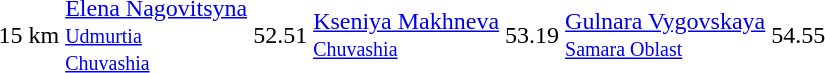<table>
<tr>
<td>15 km</td>
<td><a href='#'>Elena Nagovitsyna</a> <br> <small><a href='#'>Udmurtia</a></small> <br> <small><a href='#'>Chuvashia</a></small></td>
<td>52.51</td>
<td><a href='#'>Kseniya Makhneva</a> <br> <small><a href='#'>Chuvashia</a></small></td>
<td>53.19</td>
<td><a href='#'>Gulnara Vygovskaya</a> <br> <small><a href='#'>Samara Oblast</a></small></td>
<td>54.55</td>
</tr>
</table>
